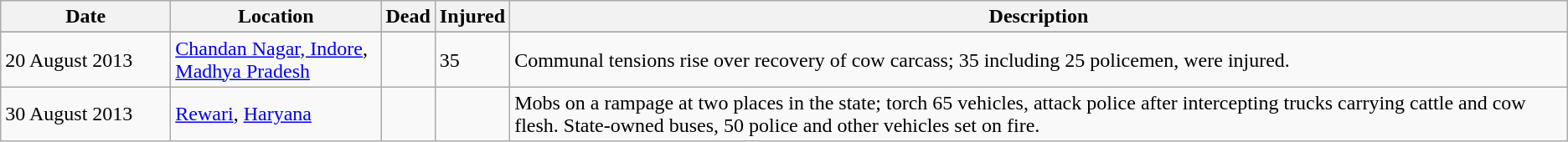<table class="wikitable sortable">
<tr>
<th scope="col" style="width: 8rem;">Date</th>
<th scope="col" style="width: 10rem;">Location</th>
<th data-sort-type="number">Dead</th>
<th data-sort-type="number">Injured</th>
<th class="unsortable">Description</th>
</tr>
<tr>
</tr>
<tr>
<td>20 August 2013</td>
<td><a href='#'>Chandan Nagar, Indore</a>, <a href='#'>Madhya Pradesh</a></td>
<td></td>
<td>35</td>
<td>Communal tensions rise over recovery of cow carcass; 35 including 25 policemen, were injured.</td>
</tr>
<tr>
<td>30 August 2013</td>
<td><a href='#'>Rewari</a>, <a href='#'>Haryana</a></td>
<td></td>
<td></td>
<td>Mobs on a rampage at two places in the state; torch 65 vehicles, attack police after intercepting trucks carrying cattle and cow flesh. State-owned buses, 50 police and other vehicles set on fire.</td>
</tr>
</table>
